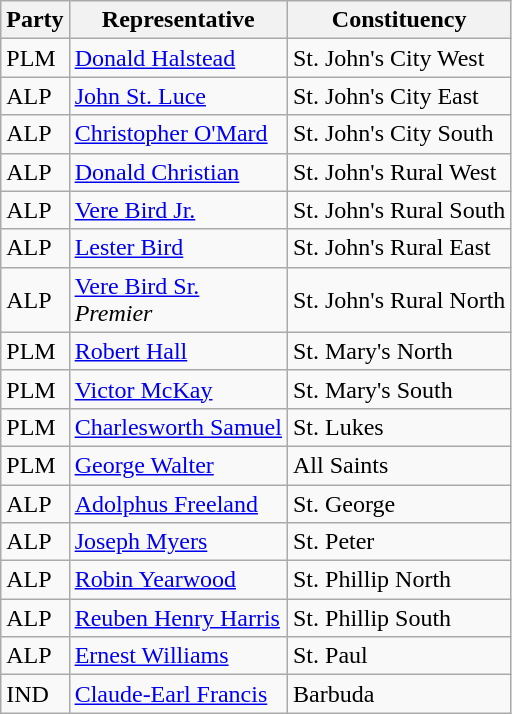<table class="wikitable">
<tr>
<th><strong>Party</strong></th>
<th><strong>Representative</strong></th>
<th><strong>Constituency</strong></th>
</tr>
<tr>
<td>PLM</td>
<td><a href='#'>Donald Halstead</a></td>
<td>St. John's City West</td>
</tr>
<tr>
<td>ALP</td>
<td><a href='#'>John St. Luce</a></td>
<td>St. John's City East</td>
</tr>
<tr>
<td>ALP</td>
<td><a href='#'>Christopher O'Mard</a></td>
<td>St. John's City South</td>
</tr>
<tr>
<td>ALP</td>
<td><a href='#'>Donald Christian</a></td>
<td>St. John's Rural West</td>
</tr>
<tr>
<td>ALP</td>
<td><a href='#'>Vere Bird Jr.</a></td>
<td>St. John's Rural South</td>
</tr>
<tr>
<td>ALP</td>
<td><a href='#'>Lester Bird</a></td>
<td>St. John's Rural East</td>
</tr>
<tr>
<td>ALP</td>
<td><a href='#'>Vere Bird Sr.</a><br><em>Premier</em></td>
<td>St. John's Rural North</td>
</tr>
<tr>
<td>PLM</td>
<td><a href='#'>Robert Hall</a></td>
<td>St. Mary's North</td>
</tr>
<tr>
<td>PLM</td>
<td><a href='#'>Victor McKay</a></td>
<td>St. Mary's South</td>
</tr>
<tr>
<td>PLM</td>
<td><a href='#'>Charlesworth Samuel</a></td>
<td>St. Lukes</td>
</tr>
<tr>
<td>PLM</td>
<td><a href='#'>George Walter</a></td>
<td>All Saints</td>
</tr>
<tr>
<td>ALP</td>
<td><a href='#'>Adolphus Freeland</a></td>
<td>St. George</td>
</tr>
<tr>
<td>ALP</td>
<td><a href='#'>Joseph Myers</a></td>
<td>St. Peter</td>
</tr>
<tr>
<td>ALP</td>
<td><a href='#'>Robin Yearwood</a></td>
<td>St. Phillip North</td>
</tr>
<tr>
<td>ALP</td>
<td><a href='#'>Reuben Henry Harris</a></td>
<td>St. Phillip South</td>
</tr>
<tr>
<td>ALP</td>
<td><a href='#'>Ernest Williams</a></td>
<td>St. Paul</td>
</tr>
<tr>
<td>IND</td>
<td><a href='#'>Claude-Earl Francis</a></td>
<td>Barbuda</td>
</tr>
</table>
